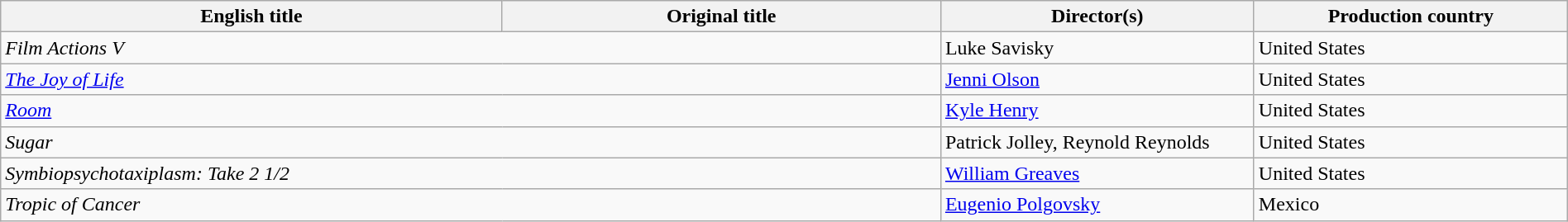<table class="wikitable" width=100%>
<tr>
<th scope="col" width="32%">English title</th>
<th scope="col" width="28%">Original title</th>
<th scope="col" width="20%">Director(s)</th>
<th scope="col" width="20%">Production country</th>
</tr>
<tr>
<td colspan=2><em>Film Actions V</em></td>
<td>Luke Savisky</td>
<td>United States</td>
</tr>
<tr>
<td colspan=2><em><a href='#'>The Joy of Life</a></em></td>
<td><a href='#'>Jenni Olson</a></td>
<td>United States</td>
</tr>
<tr>
<td colspan=2><em><a href='#'>Room</a></em></td>
<td><a href='#'>Kyle Henry</a></td>
<td>United States</td>
</tr>
<tr>
<td colspan=2><em>Sugar</em></td>
<td>Patrick Jolley, Reynold Reynolds</td>
<td>United States</td>
</tr>
<tr>
<td colspan=2><em>Symbiopsychotaxiplasm: Take 2 1/2</em></td>
<td><a href='#'>William Greaves</a></td>
<td>United States</td>
</tr>
<tr>
<td colspan=2><em>Tropic of Cancer</em></td>
<td><a href='#'>Eugenio Polgovsky</a></td>
<td>Mexico</td>
</tr>
</table>
